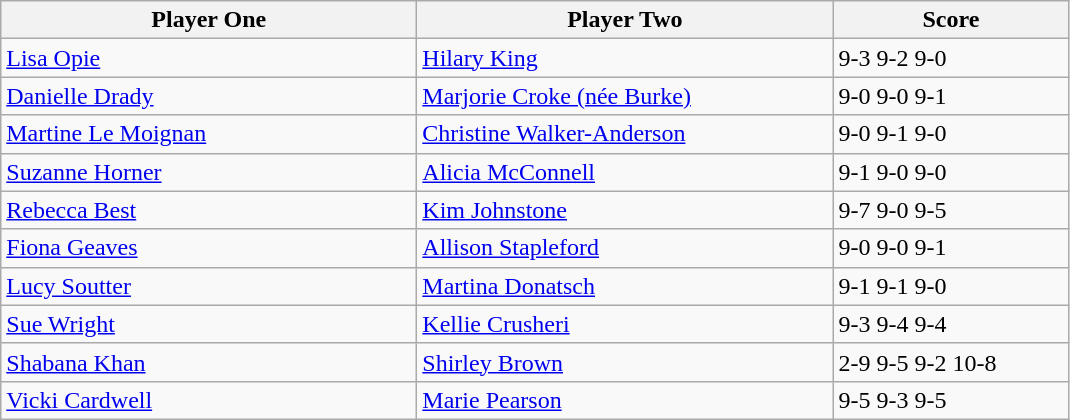<table class="wikitable">
<tr>
<th width=270>Player One</th>
<th width=270>Player Two</th>
<th width=150>Score</th>
</tr>
<tr>
<td> <a href='#'>Lisa Opie</a></td>
<td> <a href='#'>Hilary King</a></td>
<td>9-3 9-2 9-0</td>
</tr>
<tr>
<td> <a href='#'>Danielle Drady</a></td>
<td> <a href='#'>Marjorie Croke (née Burke)</a></td>
<td>9-0 9-0 9-1</td>
</tr>
<tr>
<td> <a href='#'>Martine Le Moignan</a></td>
<td> <a href='#'>Christine Walker-Anderson</a></td>
<td>9-0 9-1 9-0</td>
</tr>
<tr>
<td> <a href='#'>Suzanne Horner</a></td>
<td> <a href='#'>Alicia McConnell</a></td>
<td>9-1 9-0 9-0</td>
</tr>
<tr>
<td> <a href='#'>Rebecca Best</a></td>
<td> <a href='#'>Kim Johnstone</a></td>
<td>9-7 9-0 9-5</td>
</tr>
<tr>
<td> <a href='#'>Fiona Geaves</a></td>
<td> <a href='#'>Allison Stapleford</a></td>
<td>9-0 9-0 9-1</td>
</tr>
<tr>
<td> <a href='#'>Lucy Soutter</a></td>
<td> <a href='#'>Martina Donatsch</a></td>
<td>9-1 9-1 9-0</td>
</tr>
<tr>
<td> <a href='#'>Sue Wright</a></td>
<td> <a href='#'>Kellie Crusheri</a></td>
<td>9-3 9-4 9-4</td>
</tr>
<tr>
<td> <a href='#'>Shabana Khan</a></td>
<td> <a href='#'>Shirley Brown</a></td>
<td>2-9 9-5 9-2 10-8</td>
</tr>
<tr>
<td> <a href='#'>Vicki Cardwell</a></td>
<td> <a href='#'>Marie Pearson</a></td>
<td>9-5 9-3 9-5</td>
</tr>
</table>
